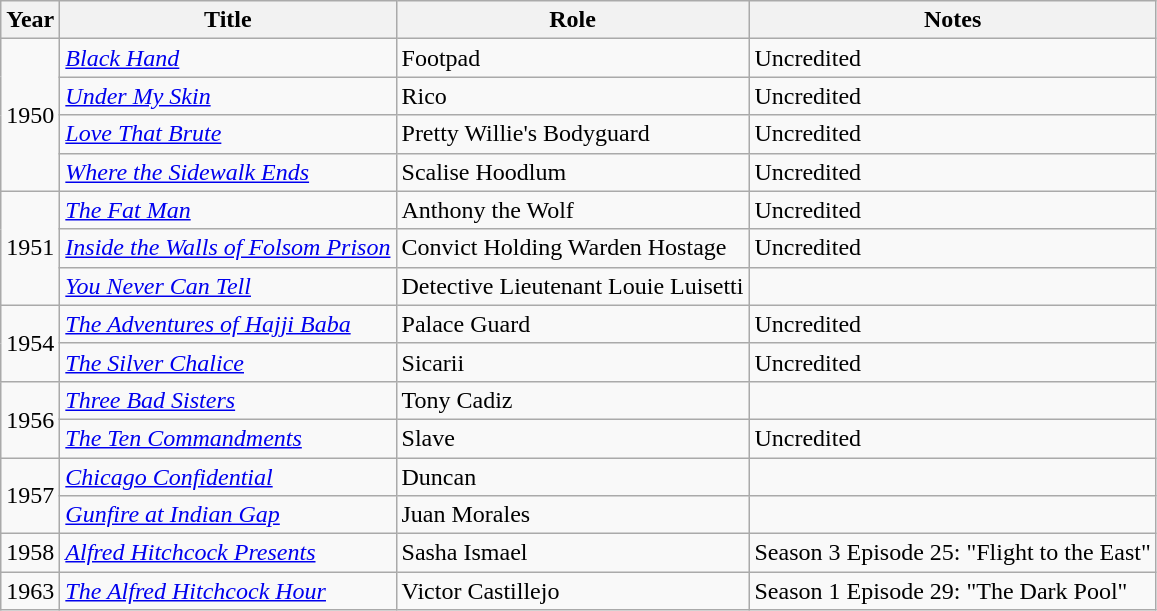<table class="wikitable">
<tr>
<th>Year</th>
<th>Title</th>
<th>Role</th>
<th>Notes</th>
</tr>
<tr>
<td rowspan="4">1950</td>
<td><em><a href='#'>Black Hand</a></em></td>
<td>Footpad</td>
<td>Uncredited</td>
</tr>
<tr>
<td><em><a href='#'>Under My Skin</a></em></td>
<td>Rico</td>
<td>Uncredited</td>
</tr>
<tr>
<td><em><a href='#'>Love That Brute</a></em></td>
<td>Pretty Willie's Bodyguard</td>
<td>Uncredited</td>
</tr>
<tr>
<td><em><a href='#'>Where the Sidewalk Ends</a></em></td>
<td>Scalise Hoodlum</td>
<td>Uncredited</td>
</tr>
<tr>
<td rowspan="3">1951</td>
<td><em><a href='#'>The Fat Man</a></em></td>
<td>Anthony the Wolf</td>
<td>Uncredited</td>
</tr>
<tr>
<td><em><a href='#'>Inside the Walls of Folsom Prison</a></em></td>
<td>Convict Holding Warden Hostage</td>
<td>Uncredited</td>
</tr>
<tr>
<td><em><a href='#'>You Never Can Tell</a></em></td>
<td>Detective Lieutenant Louie Luisetti</td>
<td></td>
</tr>
<tr>
<td rowspan="2">1954</td>
<td><em><a href='#'>The Adventures of Hajji Baba</a></em></td>
<td>Palace Guard</td>
<td>Uncredited</td>
</tr>
<tr>
<td><em><a href='#'>The Silver Chalice</a></em></td>
<td>Sicarii</td>
<td>Uncredited</td>
</tr>
<tr>
<td rowspan="2">1956</td>
<td><em><a href='#'>Three Bad Sisters</a></em></td>
<td>Tony Cadiz</td>
<td></td>
</tr>
<tr>
<td><em><a href='#'>The Ten Commandments</a></em></td>
<td>Slave</td>
<td>Uncredited</td>
</tr>
<tr>
<td rowspan="2">1957</td>
<td><em><a href='#'>Chicago Confidential</a></em></td>
<td>Duncan</td>
<td></td>
</tr>
<tr>
<td><em><a href='#'>Gunfire at Indian Gap</a></em></td>
<td>Juan Morales</td>
<td></td>
</tr>
<tr>
<td>1958</td>
<td><em><a href='#'>Alfred Hitchcock Presents</a></em></td>
<td>Sasha Ismael</td>
<td>Season 3 Episode 25: "Flight to the East"</td>
</tr>
<tr>
<td>1963</td>
<td><em><a href='#'>The Alfred Hitchcock Hour</a></em></td>
<td>Victor Castillejo</td>
<td>Season 1 Episode 29: "The Dark Pool"</td>
</tr>
</table>
